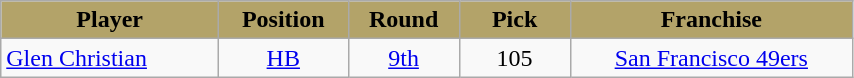<table class="wikitable" style="text-align:center" width="45%">
<tr style="background:#B3A369;color:black;">
<td><strong>Player</strong></td>
<td><strong>Position</strong></td>
<td><strong>Round</strong></td>
<td>  <strong>Pick</strong>  </td>
<td><strong>Franchise</strong></td>
</tr>
<tr>
<td align=left><a href='#'>Glen Christian</a> </td>
<td><a href='#'>HB</a></td>
<td><a href='#'>9th</a></td>
<td>105</td>
<td><a href='#'>San Francisco 49ers</a></td>
</tr>
</table>
